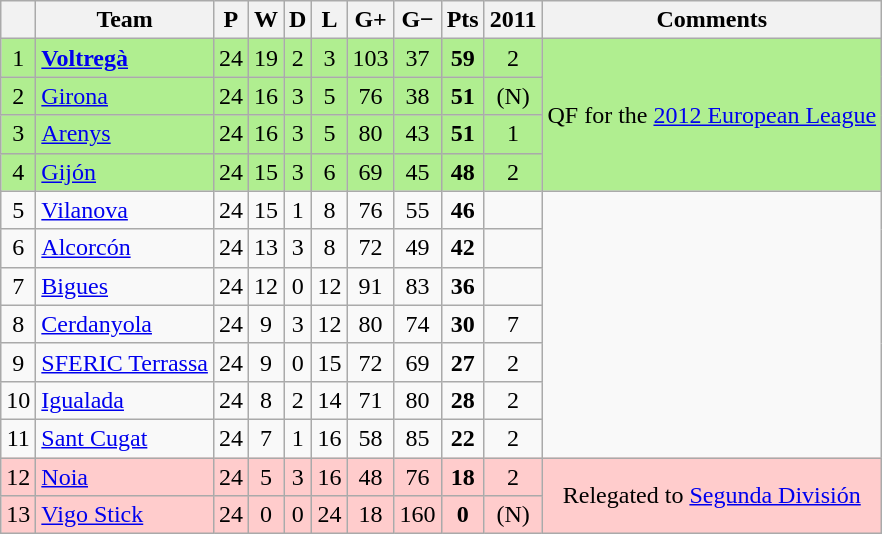<table class="wikitable sortable" style="text-align: center;">
<tr>
<th align="center"></th>
<th align="center">Team</th>
<th align="center">P</th>
<th align="center">W</th>
<th align="center">D</th>
<th align="center">L</th>
<th align="center">G+</th>
<th align="center">G−</th>
<th align="center">Pts</th>
<th align="center">2011</th>
<th align="center">Comments</th>
</tr>
<tr bgcolor=B0EE90>
<td>1</td>
<td align="left"> <strong><a href='#'>Voltregà</a></strong></td>
<td>24</td>
<td>19</td>
<td>2</td>
<td>3</td>
<td>103</td>
<td>37</td>
<td><strong>59</strong></td>
<td> 2</td>
<td rowspan=4>QF for the <a href='#'>2012 European League</a></td>
</tr>
<tr bgcolor=B0EE90>
<td>2</td>
<td align="left"> <a href='#'>Girona</a></td>
<td>24</td>
<td>16</td>
<td>3</td>
<td>5</td>
<td>76</td>
<td>38</td>
<td><strong>51</strong></td>
<td>(N)</td>
</tr>
<tr bgcolor=B0EE90>
<td>3</td>
<td align="left"> <a href='#'>Arenys</a></td>
<td>24</td>
<td>16</td>
<td>3</td>
<td>5</td>
<td>80</td>
<td>43</td>
<td><strong>51</strong></td>
<td> 1</td>
</tr>
<tr bgcolor=B0EE90>
<td>4</td>
<td align="left"> <a href='#'>Gijón</a></td>
<td>24</td>
<td>15</td>
<td>3</td>
<td>6</td>
<td>69</td>
<td>45</td>
<td><strong>48</strong></td>
<td> 2</td>
</tr>
<tr>
<td>5</td>
<td align="left"> <a href='#'>Vilanova</a></td>
<td>24</td>
<td>15</td>
<td>1</td>
<td>8</td>
<td>76</td>
<td>55</td>
<td><strong>46</strong></td>
<td></td>
</tr>
<tr>
<td>6</td>
<td align="left"> <a href='#'>Alcorcón</a></td>
<td>24</td>
<td>13</td>
<td>3</td>
<td>8</td>
<td>72</td>
<td>49</td>
<td><strong>42</strong></td>
<td></td>
</tr>
<tr>
<td>7</td>
<td align="left"> <a href='#'>Bigues</a></td>
<td>24</td>
<td>12</td>
<td>0</td>
<td>12</td>
<td>91</td>
<td>83</td>
<td><strong>36</strong></td>
<td></td>
</tr>
<tr>
<td>8</td>
<td align="left"> <a href='#'>Cerdanyola</a></td>
<td>24</td>
<td>9</td>
<td>3</td>
<td>12</td>
<td>80</td>
<td>74</td>
<td><strong>30</strong></td>
<td> 7</td>
</tr>
<tr>
<td>9</td>
<td align="left"> <a href='#'>SFERIC Terrassa</a></td>
<td>24</td>
<td>9</td>
<td>0</td>
<td>15</td>
<td>72</td>
<td>69</td>
<td><strong>27</strong></td>
<td> 2</td>
</tr>
<tr>
<td>10</td>
<td align="left"> <a href='#'>Igualada</a></td>
<td>24</td>
<td>8</td>
<td>2</td>
<td>14</td>
<td>71</td>
<td>80</td>
<td><strong>28</strong></td>
<td> 2</td>
</tr>
<tr>
<td>11</td>
<td align="left"> <a href='#'>Sant Cugat</a></td>
<td>24</td>
<td>7</td>
<td>1</td>
<td>16</td>
<td>58</td>
<td>85</td>
<td><strong>22</strong></td>
<td> 2</td>
</tr>
<tr bgcolor=FFCCCC>
<td>12</td>
<td align="left"> <a href='#'>Noia</a></td>
<td>24</td>
<td>5</td>
<td>3</td>
<td>16</td>
<td>48</td>
<td>76</td>
<td><strong>18</strong></td>
<td> 2</td>
<td rowspan=2>Relegated to <a href='#'>Segunda División</a></td>
</tr>
<tr bgcolor=FFCCCC>
<td>13</td>
<td align="left"> <a href='#'>Vigo Stick</a></td>
<td>24</td>
<td>0</td>
<td>0</td>
<td>24</td>
<td>18</td>
<td>160</td>
<td><strong>0</strong></td>
<td>(N)</td>
</tr>
</table>
